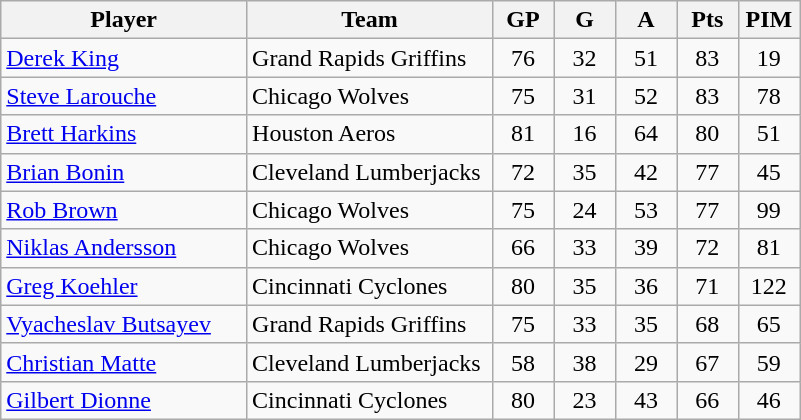<table class="wikitable">
<tr>
<th bgcolor="#DDDDFF" width="30%">Player</th>
<th bgcolor="#DDDDFF" width="30%">Team</th>
<th bgcolor="#DDDDFF" width="7.5%">GP</th>
<th bgcolor="#DDDDFF" width="7.5%">G</th>
<th bgcolor="#DDDDFF" width="7.5%">A</th>
<th bgcolor="#DDDDFF" width="7.5%">Pts</th>
<th bgcolor="#DDDDFF" width="7.5%">PIM</th>
</tr>
<tr align="center">
<td align="left"><a href='#'>Derek King</a></td>
<td align="left">Grand Rapids Griffins</td>
<td>76</td>
<td>32</td>
<td>51</td>
<td>83</td>
<td>19</td>
</tr>
<tr align="center">
<td align="left"><a href='#'>Steve Larouche</a></td>
<td align="left">Chicago Wolves</td>
<td>75</td>
<td>31</td>
<td>52</td>
<td>83</td>
<td>78</td>
</tr>
<tr align="center">
<td align="left"><a href='#'>Brett Harkins</a></td>
<td align="left">Houston Aeros</td>
<td>81</td>
<td>16</td>
<td>64</td>
<td>80</td>
<td>51</td>
</tr>
<tr align="center">
<td align="left"><a href='#'>Brian Bonin</a></td>
<td align="left">Cleveland Lumberjacks</td>
<td>72</td>
<td>35</td>
<td>42</td>
<td>77</td>
<td>45</td>
</tr>
<tr align="center">
<td align="left"><a href='#'>Rob Brown</a></td>
<td align="left">Chicago Wolves</td>
<td>75</td>
<td>24</td>
<td>53</td>
<td>77</td>
<td>99</td>
</tr>
<tr align="center">
<td align="left"><a href='#'>Niklas Andersson</a></td>
<td align="left">Chicago Wolves</td>
<td>66</td>
<td>33</td>
<td>39</td>
<td>72</td>
<td>81</td>
</tr>
<tr align="center">
<td align="left"><a href='#'>Greg Koehler</a></td>
<td align="left">Cincinnati Cyclones</td>
<td>80</td>
<td>35</td>
<td>36</td>
<td>71</td>
<td>122</td>
</tr>
<tr align="center">
<td align="left"><a href='#'>Vyacheslav Butsayev</a></td>
<td align="left">Grand Rapids Griffins</td>
<td>75</td>
<td>33</td>
<td>35</td>
<td>68</td>
<td>65</td>
</tr>
<tr align="center">
<td align="left"><a href='#'>Christian Matte</a></td>
<td align="left">Cleveland Lumberjacks</td>
<td>58</td>
<td>38</td>
<td>29</td>
<td>67</td>
<td>59</td>
</tr>
<tr align="center">
<td align="left"><a href='#'>Gilbert Dionne</a></td>
<td align="left">Cincinnati Cyclones</td>
<td>80</td>
<td>23</td>
<td>43</td>
<td>66</td>
<td>46</td>
</tr>
</table>
